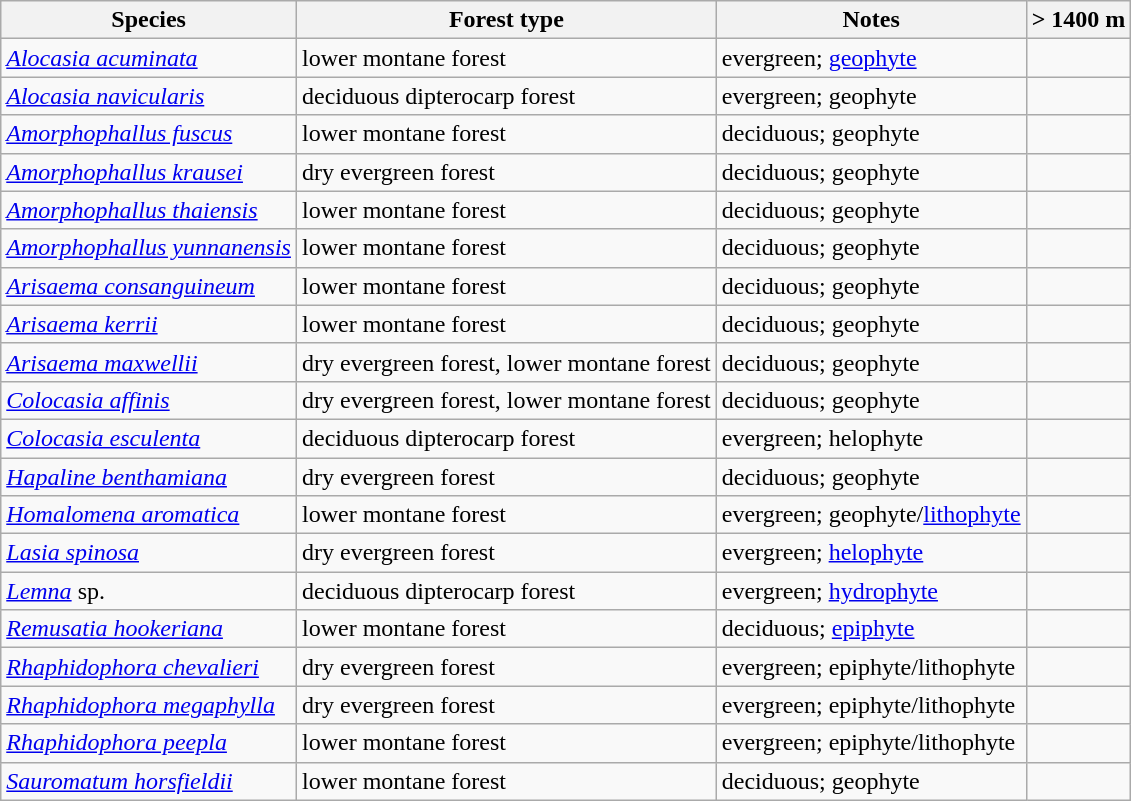<table class="wikitable sortable">
<tr>
<th>Species</th>
<th>Forest type</th>
<th>Notes</th>
<th>> 1400 m</th>
</tr>
<tr>
<td><em><a href='#'>Alocasia acuminata</a></em></td>
<td>lower montane forest</td>
<td>evergreen; <a href='#'>geophyte</a></td>
<td></td>
</tr>
<tr>
<td><em><a href='#'>Alocasia navicularis</a></em></td>
<td>deciduous dipterocarp forest</td>
<td>evergreen; geophyte</td>
<td></td>
</tr>
<tr>
<td><em><a href='#'>Amorphophallus fuscus</a></em></td>
<td>lower montane forest</td>
<td>deciduous; geophyte</td>
<td></td>
</tr>
<tr>
<td><em><a href='#'>Amorphophallus krausei</a></em></td>
<td>dry evergreen forest</td>
<td>deciduous; geophyte</td>
<td></td>
</tr>
<tr>
<td><em><a href='#'>Amorphophallus thaiensis</a></em></td>
<td>lower montane forest</td>
<td>deciduous; geophyte</td>
<td></td>
</tr>
<tr>
<td><em><a href='#'>Amorphophallus yunnanensis</a></em></td>
<td>lower montane forest</td>
<td>deciduous; geophyte</td>
<td></td>
</tr>
<tr>
<td><em><a href='#'>Arisaema consanguineum</a></em></td>
<td>lower montane forest</td>
<td>deciduous; geophyte</td>
<td></td>
</tr>
<tr>
<td><em><a href='#'>Arisaema kerrii</a></em></td>
<td>lower montane forest</td>
<td>deciduous; geophyte</td>
<td></td>
</tr>
<tr>
<td><em><a href='#'>Arisaema maxwellii</a></em></td>
<td>dry evergreen forest, lower montane forest</td>
<td>deciduous; geophyte</td>
<td></td>
</tr>
<tr>
<td><em><a href='#'>Colocasia affinis</a></em></td>
<td>dry evergreen forest, lower montane forest</td>
<td>deciduous; geophyte</td>
<td></td>
</tr>
<tr>
<td><em><a href='#'>Colocasia esculenta</a></em></td>
<td>deciduous dipterocarp forest</td>
<td>evergreen; helophyte</td>
<td></td>
</tr>
<tr>
<td><em><a href='#'>Hapaline benthamiana</a></em></td>
<td>dry evergreen forest</td>
<td>deciduous; geophyte</td>
<td></td>
</tr>
<tr>
<td><em><a href='#'>Homalomena aromatica</a></em></td>
<td>lower montane forest</td>
<td>evergreen; geophyte/<a href='#'>lithophyte</a></td>
<td></td>
</tr>
<tr>
<td><em><a href='#'>Lasia spinosa</a></em></td>
<td>dry evergreen forest</td>
<td>evergreen; <a href='#'>helophyte</a></td>
<td></td>
</tr>
<tr>
<td><em><a href='#'>Lemna</a></em> sp.</td>
<td>deciduous dipterocarp forest</td>
<td>evergreen; <a href='#'>hydrophyte</a></td>
<td></td>
</tr>
<tr>
<td><em><a href='#'>Remusatia hookeriana</a></em></td>
<td>lower montane forest</td>
<td>deciduous; <a href='#'>epiphyte</a></td>
<td></td>
</tr>
<tr>
<td><em><a href='#'>Rhaphidophora chevalieri</a></em></td>
<td>dry evergreen forest</td>
<td>evergreen; epiphyte/lithophyte</td>
<td></td>
</tr>
<tr>
<td><em><a href='#'>Rhaphidophora megaphylla</a></em></td>
<td>dry evergreen forest</td>
<td>evergreen; epiphyte/lithophyte</td>
<td></td>
</tr>
<tr>
<td><em><a href='#'>Rhaphidophora peepla</a></em></td>
<td>lower montane forest</td>
<td>evergreen; epiphyte/lithophyte</td>
<td></td>
</tr>
<tr>
<td><em><a href='#'>Sauromatum horsfieldii</a></em></td>
<td>lower montane forest</td>
<td>deciduous; geophyte</td>
<td></td>
</tr>
</table>
